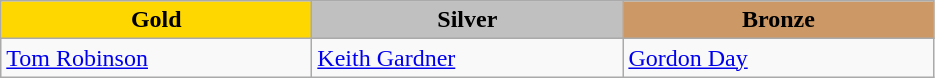<table class="wikitable" style="text-align:left">
<tr align="center">
<td width=200 bgcolor=gold><strong>Gold</strong></td>
<td width=200 bgcolor=silver><strong>Silver</strong></td>
<td width=200 bgcolor=CC9966><strong>Bronze</strong></td>
</tr>
<tr>
<td><a href='#'>Tom Robinson</a><br><em></em></td>
<td><a href='#'>Keith Gardner</a><br><em></em></td>
<td><a href='#'>Gordon Day</a><br><em></em></td>
</tr>
</table>
